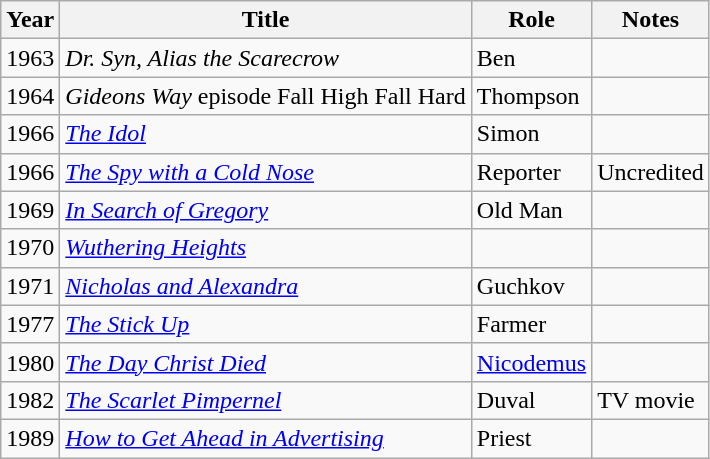<table class="wikitable">
<tr>
<th>Year</th>
<th>Title</th>
<th>Role</th>
<th>Notes</th>
</tr>
<tr>
<td>1963</td>
<td><em>Dr. Syn, Alias the Scarecrow</em></td>
<td>Ben</td>
<td></td>
</tr>
<tr>
<td>1964</td>
<td><em>Gideons Way</em> episode Fall High Fall Hard</td>
<td>Thompson</td>
<td></td>
</tr>
<tr>
<td>1966</td>
<td><em><a href='#'>The Idol</a></em></td>
<td>Simon</td>
<td></td>
</tr>
<tr>
<td>1966</td>
<td><em><a href='#'>The Spy with a Cold Nose</a></em></td>
<td>Reporter</td>
<td>Uncredited</td>
</tr>
<tr>
<td>1969</td>
<td><em><a href='#'>In Search of Gregory</a></em></td>
<td>Old Man</td>
<td></td>
</tr>
<tr>
<td>1970</td>
<td><em><a href='#'>Wuthering Heights</a></em></td>
<td></td>
<td></td>
</tr>
<tr>
<td>1971</td>
<td><em><a href='#'>Nicholas and Alexandra</a></em></td>
<td>Guchkov</td>
<td></td>
</tr>
<tr>
<td>1977</td>
<td><em><a href='#'>The Stick Up</a></em></td>
<td>Farmer</td>
<td></td>
</tr>
<tr>
<td>1980</td>
<td><em><a href='#'>The Day Christ Died</a></em></td>
<td><a href='#'>Nicodemus</a></td>
<td></td>
</tr>
<tr>
<td>1982</td>
<td><em><a href='#'>The Scarlet Pimpernel</a></em></td>
<td>Duval</td>
<td>TV movie</td>
</tr>
<tr>
<td>1989</td>
<td><em><a href='#'>How to Get Ahead in Advertising</a></em></td>
<td>Priest</td>
<td></td>
</tr>
</table>
